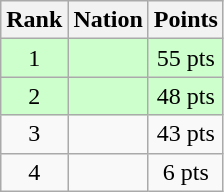<table class="wikitable sortable" style="text-align:center">
<tr>
<th>Rank</th>
<th>Nation</th>
<th>Points</th>
</tr>
<tr style="background-color:#ccffcc">
<td>1</td>
<td align=left></td>
<td>55 pts</td>
</tr>
<tr style="background-color:#ccffcc">
<td>2</td>
<td align=left></td>
<td>48 pts</td>
</tr>
<tr>
<td>3</td>
<td align=left></td>
<td>43 pts</td>
</tr>
<tr>
<td>4</td>
<td align=left></td>
<td>6 pts</td>
</tr>
</table>
